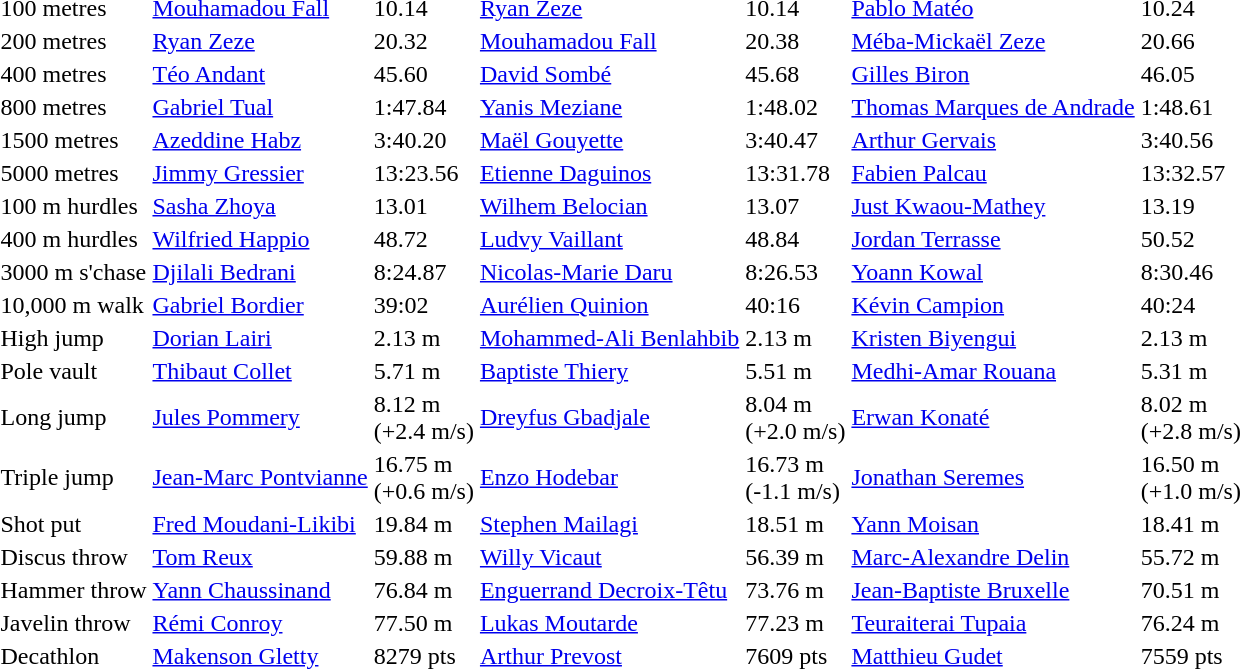<table>
<tr>
<td>100 metres</td>
<td><a href='#'>Mouhamadou Fall</a></td>
<td>10.14</td>
<td><a href='#'>Ryan Zeze</a></td>
<td>10.14 </td>
<td><a href='#'>Pablo Matéo</a></td>
<td>10.24</td>
</tr>
<tr>
<td>200 metres</td>
<td><a href='#'>Ryan Zeze</a></td>
<td>20.32</td>
<td><a href='#'>Mouhamadou Fall</a></td>
<td>20.38</td>
<td><a href='#'>Méba-Mickaël Zeze</a></td>
<td>20.66</td>
</tr>
<tr>
<td>400 metres</td>
<td><a href='#'>Téo Andant</a></td>
<td>45.60</td>
<td><a href='#'>David Sombé</a></td>
<td>45.68</td>
<td><a href='#'>Gilles Biron</a></td>
<td>46.05</td>
</tr>
<tr>
<td>800 metres</td>
<td><a href='#'>Gabriel Tual</a></td>
<td>1:47.84</td>
<td><a href='#'>Yanis Meziane</a></td>
<td>1:48.02</td>
<td><a href='#'>Thomas Marques de Andrade</a></td>
<td>1:48.61</td>
</tr>
<tr>
<td>1500 metres</td>
<td><a href='#'>Azeddine Habz</a></td>
<td>3:40.20</td>
<td><a href='#'>Maël Gouyette</a></td>
<td>3:40.47</td>
<td><a href='#'>Arthur Gervais</a></td>
<td>3:40.56</td>
</tr>
<tr>
<td>5000 metres</td>
<td><a href='#'>Jimmy Gressier</a></td>
<td>13:23.56 </td>
<td><a href='#'>Etienne Daguinos</a></td>
<td>13:31.78</td>
<td><a href='#'>Fabien Palcau</a></td>
<td>13:32.57</td>
</tr>
<tr>
<td>100 m hurdles</td>
<td><a href='#'>Sasha Zhoya</a></td>
<td>13.01</td>
<td><a href='#'>Wilhem Belocian</a></td>
<td>13.07</td>
<td><a href='#'>Just Kwaou-Mathey</a></td>
<td>13.19</td>
</tr>
<tr>
<td>400 m hurdles</td>
<td><a href='#'>Wilfried Happio</a></td>
<td>48.72</td>
<td><a href='#'>Ludvy Vaillant</a></td>
<td>48.84</td>
<td><a href='#'>Jordan Terrasse</a></td>
<td>50.52</td>
</tr>
<tr>
<td>3000 m s'chase</td>
<td><a href='#'>Djilali Bedrani</a></td>
<td>8:24.87</td>
<td><a href='#'>Nicolas-Marie Daru</a></td>
<td>8:26.53</td>
<td><a href='#'>Yoann Kowal</a></td>
<td>8:30.46</td>
</tr>
<tr>
<td>10,000 m walk</td>
<td><a href='#'>Gabriel Bordier</a></td>
<td>39:02 </td>
<td><a href='#'>Aurélien Quinion</a></td>
<td>40:16 </td>
<td><a href='#'>Kévin Campion</a></td>
<td>40:24</td>
</tr>
<tr>
<td>High jump</td>
<td><a href='#'>Dorian Lairi</a></td>
<td>2.13 m</td>
<td><a href='#'>Mohammed-Ali Benlahbib</a></td>
<td>2.13 m</td>
<td><a href='#'>Kristen Biyengui</a></td>
<td>2.13 m</td>
</tr>
<tr>
<td>Pole vault</td>
<td><a href='#'>Thibaut Collet</a></td>
<td>5.71 m</td>
<td><a href='#'>Baptiste Thiery</a></td>
<td>5.51 m</td>
<td><a href='#'>Medhi-Amar Rouana</a></td>
<td>5.31 m</td>
</tr>
<tr>
<td>Long jump</td>
<td><a href='#'>Jules Pommery</a></td>
<td>8.12 m<br>(+2.4 m/s)</td>
<td><a href='#'>Dreyfus Gbadjale</a></td>
<td>8.04 m<br>(+2.0 m/s) </td>
<td><a href='#'>Erwan Konaté</a></td>
<td>8.02 m<br>(+2.8 m/s)</td>
</tr>
<tr>
<td>Triple jump</td>
<td><a href='#'>Jean-Marc Pontvianne</a></td>
<td>16.75 m<br>(+0.6 m/s)</td>
<td><a href='#'>Enzo Hodebar</a></td>
<td>16.73 m<br>(-1.1 m/s)</td>
<td><a href='#'>Jonathan Seremes</a></td>
<td>16.50 m<br>(+1.0 m/s)</td>
</tr>
<tr>
<td>Shot put</td>
<td><a href='#'>Fred Moudani-Likibi</a></td>
<td>19.84 m</td>
<td><a href='#'>Stephen Mailagi</a></td>
<td>18.51 m</td>
<td><a href='#'>Yann Moisan</a></td>
<td>18.41 m</td>
</tr>
<tr>
<td>Discus throw</td>
<td><a href='#'>Tom Reux</a></td>
<td>59.88 m</td>
<td><a href='#'>Willy Vicaut</a></td>
<td>56.39 m</td>
<td><a href='#'>Marc-Alexandre Delin</a></td>
<td>55.72 m</td>
</tr>
<tr>
<td>Hammer throw</td>
<td><a href='#'>Yann Chaussinand</a></td>
<td>76.84 m</td>
<td><a href='#'>Enguerrand Decroix-Têtu</a></td>
<td>73.76 m</td>
<td><a href='#'>Jean-Baptiste Bruxelle</a></td>
<td>70.51 m</td>
</tr>
<tr>
<td>Javelin throw</td>
<td><a href='#'>Rémi Conroy</a></td>
<td>77.50 m</td>
<td><a href='#'>Lukas Moutarde</a></td>
<td>77.23 m</td>
<td><a href='#'>Teuraiterai Tupaia</a></td>
<td>76.24 m</td>
</tr>
<tr>
<td>Decathlon</td>
<td><a href='#'>Makenson Gletty</a></td>
<td>8279 pts </td>
<td><a href='#'>Arthur Prevost</a></td>
<td>7609 pts</td>
<td><a href='#'>Matthieu Gudet</a></td>
<td>7559 pts </td>
</tr>
</table>
